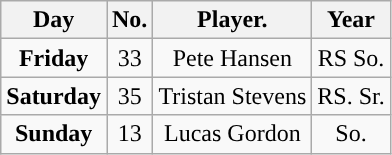<table class="wikitable non-sortable">
<tr>
<th style="text-align:center; ">Day</th>
<th style="text-align:center; ">No.</th>
<th style="text-align:center; ">Player.</th>
<th style="text-align:center; ">Year</th>
</tr>
<tr style="text-align:center;">
<td><strong>Friday</strong></td>
<td>33</td>
<td>Pete Hansen</td>
<td>RS So.</td>
</tr>
<tr style="text-align:center;">
<td><strong>Saturday</strong></td>
<td>35</td>
<td>Tristan Stevens</td>
<td>RS. Sr.</td>
</tr>
<tr style="text-align:center;">
<td><strong>Sunday</strong></td>
<td>13</td>
<td>Lucas Gordon</td>
<td>So.</td>
</tr>
</table>
